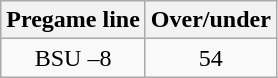<table class="wikitable">
<tr align="center">
<th style=>Pregame line</th>
<th style=>Over/under</th>
</tr>
<tr align="center">
<td>BSU –8</td>
<td>54</td>
</tr>
</table>
